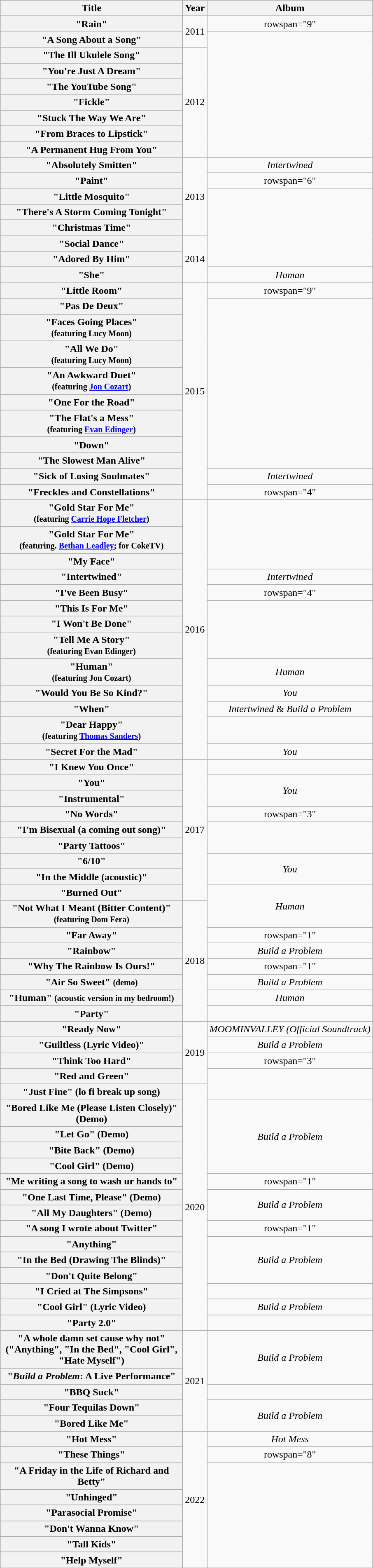<table class="wikitable plainrowheaders" style="text-align:center;">
<tr>
<th scope="col" rowspan="1" style="width:18em;">Title</th>
<th scope="col" rowspan="1" style="width:1em;">Year</th>
<th scope="col" rowspan="1">Album</th>
</tr>
<tr>
<th scope="row">"Rain"</th>
<td rowspan="2">2011</td>
<td>rowspan="9" </td>
</tr>
<tr>
<th scope="row">"A Song About a Song"</th>
</tr>
<tr>
<th scope="row">"The Ill Ukulele Song"</th>
<td rowspan="7">2012</td>
</tr>
<tr>
<th scope="row">"You're Just A Dream"</th>
</tr>
<tr>
<th scope="row">"The YouTube Song"</th>
</tr>
<tr>
<th scope="row">"Fickle"</th>
</tr>
<tr>
<th scope="row">"Stuck The Way We Are"</th>
</tr>
<tr>
<th scope="row">"From Braces to Lipstick"</th>
</tr>
<tr>
<th scope="row">"A Permanent Hug From You"</th>
</tr>
<tr>
<th scope="row">"Absolutely Smitten"</th>
<td rowspan="5">2013</td>
<td><em>Intertwined</em></td>
</tr>
<tr>
<th scope="row">"Paint"</th>
<td>rowspan="6" </td>
</tr>
<tr>
<th scope="row">"Little Mosquito"</th>
</tr>
<tr>
<th scope="row">"There's A Storm Coming Tonight"</th>
</tr>
<tr>
<th scope="row">"Christmas Time"</th>
</tr>
<tr>
<th scope="row">"Social Dance"</th>
<td rowspan="3">2014</td>
</tr>
<tr>
<th scope="row">"Adored By Him"</th>
</tr>
<tr>
<th scope="row">"She"</th>
<td><em>Human</em></td>
</tr>
<tr>
<th scope="row">"Little Room"</th>
<td rowspan="11">2015</td>
<td>rowspan="9" </td>
</tr>
<tr>
<th scope="row">"Pas De Deux"</th>
</tr>
<tr>
<th scope="row">"Faces Going Places"<br> <small>(featuring Lucy Moon)</small></th>
</tr>
<tr>
<th scope="row">"All We Do"<br> <small>(featuring Lucy Moon)</small></th>
</tr>
<tr>
<th scope="row">"An Awkward Duet"<br> <small>(featuring <a href='#'>Jon Cozart</a>)</small></th>
</tr>
<tr>
<th scope="row">"One For the Road"</th>
</tr>
<tr>
<th scope="row">"The Flat's a Mess"<br> <small>(featuring <a href='#'>Evan Edinger</a>)</small></th>
</tr>
<tr>
<th scope="row">"Down"</th>
</tr>
<tr>
<th scope="row">"The Slowest Man Alive"</th>
</tr>
<tr>
<th scope="row">"Sick of Losing Soulmates"</th>
<td><em>Intertwined</em></td>
</tr>
<tr>
<th scope="row">"Freckles and Constellations"</th>
<td>rowspan="4" </td>
</tr>
<tr>
<th scope="row">"Gold Star For Me"<br> <small>(featuring <a href='#'>Carrie Hope Fletcher</a>)</small></th>
<td rowspan="13">2016</td>
</tr>
<tr>
<th scope="row">"Gold Star For Me"<br> <small>(featuring. <a href='#'>Bethan Leadley</a>; for CokeTV)</small></th>
</tr>
<tr>
<th scope="row">"My Face"</th>
</tr>
<tr>
<th scope="row">"Intertwined"</th>
<td><em>Intertwined</em></td>
</tr>
<tr>
<th scope="row">"I've Been Busy"</th>
<td>rowspan="4" </td>
</tr>
<tr>
<th scope="row">"This Is For Me"</th>
</tr>
<tr>
<th scope="row">"I Won't Be Done"</th>
</tr>
<tr>
<th scope="row">"Tell Me A Story"<br> <small>(featuring Evan Edinger)</small></th>
</tr>
<tr>
<th scope="row">"Human"<br> <small>(featuring Jon Cozart)</small></th>
<td><em>Human</em></td>
</tr>
<tr>
<th scope="row">"Would You Be So Kind?"</th>
<td><em>You</em></td>
</tr>
<tr>
<th scope="row">"When"</th>
<td><em>Intertwined</em> & <em>Build a Problem</em></td>
</tr>
<tr>
<th scope="row">"Dear Happy"<br> <small>(featuring <a href='#'>Thomas Sanders</a>)</small></th>
<td></td>
</tr>
<tr>
<th scope="row">"Secret For the Mad"</th>
<td><em>You</em></td>
</tr>
<tr>
<th scope="row">"I Knew You Once"</th>
<td rowspan="9">2017</td>
<td></td>
</tr>
<tr>
<th scope="row">"You"</th>
<td rowspan="2"><em>You</em></td>
</tr>
<tr>
<th scope="row">"Instrumental"</th>
</tr>
<tr>
<th scope="row">"No Words"</th>
<td>rowspan="3" </td>
</tr>
<tr>
<th scope="row">"I'm Bisexual (a coming out song)"</th>
</tr>
<tr>
<th scope="row">"Party Tattoos"</th>
</tr>
<tr>
<th scope="row">"6/10"</th>
<td rowspan="2"><em>You</em></td>
</tr>
<tr>
<th scope="row">"In the Middle (acoustic)"</th>
</tr>
<tr>
<th scope="row">"Burned Out"</th>
<td rowspan="2"><em>Human</em></td>
</tr>
<tr>
<th scope="row">"Not What I Meant (Bitter Content)"<br> <small>(featuring Dom Fera)</small></th>
<td rowspan="7">2018</td>
</tr>
<tr>
<th scope="row">"Far Away"</th>
<td>rowspan="1" </td>
</tr>
<tr>
<th scope="row">"Rainbow"</th>
<td><em>Build a Problem</em></td>
</tr>
<tr>
<th scope="row">"Why The Rainbow Is Ours!"</th>
<td>rowspan="1" </td>
</tr>
<tr>
<th scope="row">"Air So Sweet" <small>(demo)</small></th>
<td><em>Build a Problem</em></td>
</tr>
<tr>
<th scope="row">"Human" <small>(acoustic version in my bedroom!)</small></th>
<td><em>Human</em></td>
</tr>
<tr>
<th scope="row">"Party"</th>
<td></td>
</tr>
<tr>
<th scope="row">"Ready Now"</th>
<td rowspan="4">2019</td>
<td><em>MOOMINVALLEY (Official Soundtrack)</em></td>
</tr>
<tr>
<th scope="row">"Guiltless (Lyric Video)"</th>
<td><em>Build a Problem</em></td>
</tr>
<tr>
<th scope="row">"Think Too Hard"</th>
<td>rowspan="3" </td>
</tr>
<tr>
<th scope="row">"Red and Green"</th>
</tr>
<tr>
<th scope="row">"Just Fine" (lo fi break up song)</th>
<td rowspan="15">2020</td>
</tr>
<tr>
<th scope="row">"Bored Like Me (Please Listen Closely)" (Demo)</th>
<td rowspan="4"><em>Build a Problem</em></td>
</tr>
<tr>
<th scope="row">"Let Go" (Demo)</th>
</tr>
<tr>
<th scope="row">"Bite Back" (Demo)</th>
</tr>
<tr>
<th scope="row">"Cool Girl" (Demo)</th>
</tr>
<tr>
<th scope="row">"Me writing a song to wash ur hands to"</th>
<td>rowspan="1" </td>
</tr>
<tr>
<th scope="row">"One Last Time, Please" (Demo)</th>
<td rowspan="2"><em>Build a Problem</em></td>
</tr>
<tr>
<th scope="row">"All My Daughters" (Demo)</th>
</tr>
<tr>
<th scope="row">"A song I wrote about Twitter"</th>
<td>rowspan="1" </td>
</tr>
<tr>
<th scope="row">"Anything"</th>
<td rowspan="3"><em>Build a Problem</em></td>
</tr>
<tr>
<th scope="row">"In the Bed (Drawing The Blinds)"</th>
</tr>
<tr>
<th scope="row">"Don't Quite Belong"</th>
</tr>
<tr>
<th scope="row">"I Cried at The Simpsons"</th>
<td></td>
</tr>
<tr>
<th scope="row">"Cool Girl" (Lyric Video)</th>
<td><em>Build a Problem</em></td>
</tr>
<tr>
<th scope="row">"Party 2.0"</th>
<td></td>
</tr>
<tr>
<th scope="row">"A whole damn set cause why not" ("Anything", "In the Bed", "Cool Girl", "Hate Myself")</th>
<td rowspan="5">2021</td>
<td rowspan="2"><em>Build a Problem</em></td>
</tr>
<tr>
<th scope="row">"<em>Build a Problem</em>: A Live Performance"</th>
</tr>
<tr>
<th scope="row">"BBQ Suck"</th>
<td></td>
</tr>
<tr>
<th scope="row">"Four Tequilas Down"</th>
<td rowspan="2"><em>Build a Problem</em></td>
</tr>
<tr>
<th scope="row">"Bored Like Me"<br> </th>
</tr>
<tr>
<th scope="row">"Hot Mess"</th>
<td rowspan="8">2022</td>
<td><em>Hot Mess</em></td>
</tr>
<tr>
<th scope="row">"These Things"</th>
<td>rowspan="8" </td>
</tr>
<tr>
<th scope="row">"A Friday in the Life of Richard and Betty"</th>
</tr>
<tr>
<th scope="row">"Unhinged"</th>
</tr>
<tr>
<th scope="row">"Parasocial Promise"</th>
</tr>
<tr>
<th scope="row">"Don't Wanna Know"</th>
</tr>
<tr>
<th scope="row">"Tall Kids"</th>
</tr>
<tr>
<th scope="row">"Help Myself"</th>
</tr>
<tr>
</tr>
</table>
